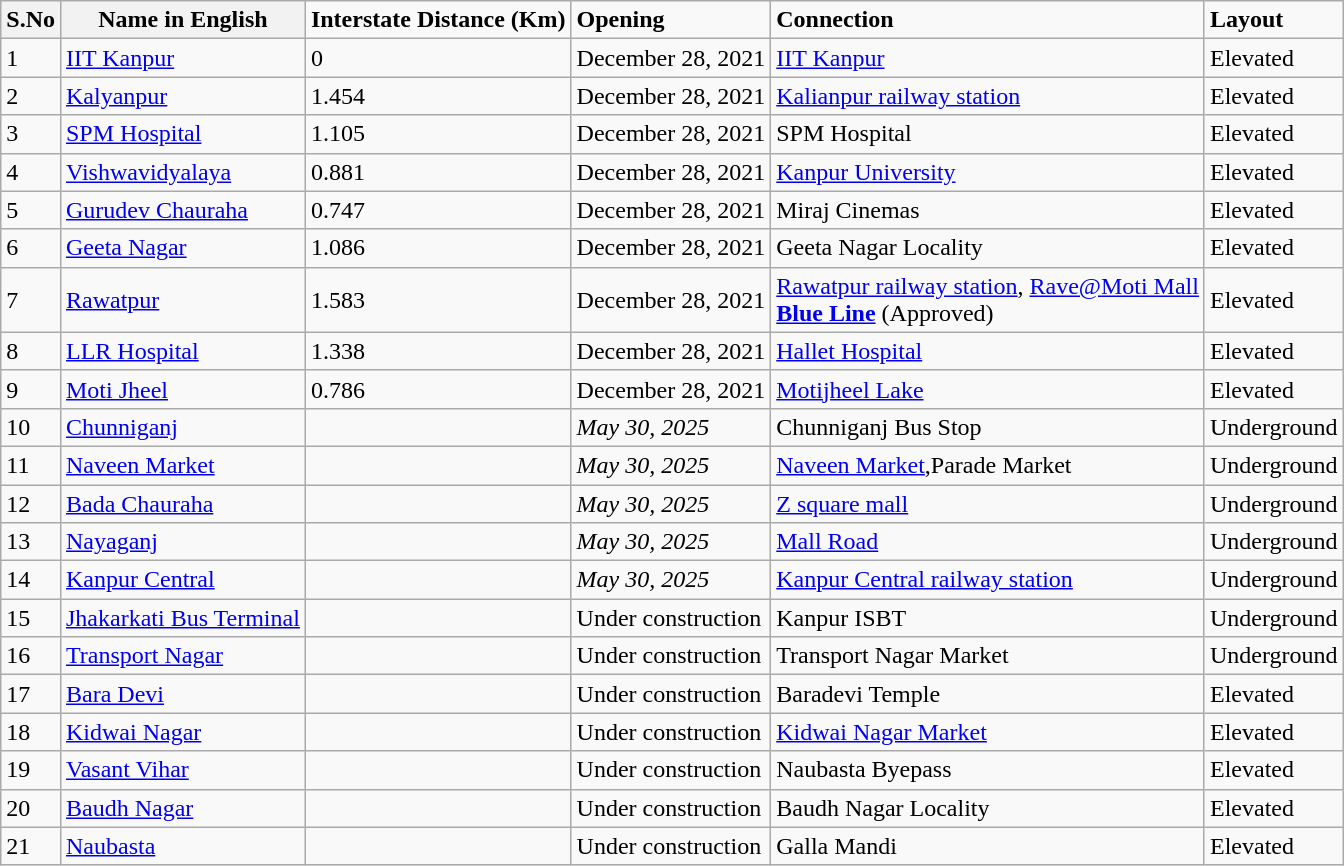<table class="wikitable">
<tr>
<th>S.No</th>
<th>Name in English</th>
<td><strong>Interstate Distance (Km)</strong></td>
<td><strong>Opening</strong></td>
<td><strong>Connection</strong></td>
<td><strong>Layout</strong></td>
</tr>
<tr>
<td>1</td>
<td><a href='#'>IIT Kanpur</a></td>
<td>0</td>
<td>December 28, 2021</td>
<td><a href='#'>IIT Kanpur</a></td>
<td>Elevated</td>
</tr>
<tr>
<td>2</td>
<td><a href='#'>Kalyanpur</a></td>
<td>1.454</td>
<td>December 28, 2021</td>
<td><a href='#'>Kalianpur railway station</a></td>
<td>Elevated</td>
</tr>
<tr>
<td>3</td>
<td><a href='#'>SPM Hospital</a></td>
<td>1.105</td>
<td>December 28, 2021</td>
<td>SPM Hospital</td>
<td>Elevated</td>
</tr>
<tr>
<td>4</td>
<td><a href='#'>Vishwavidyalaya</a></td>
<td>0.881</td>
<td>December 28, 2021</td>
<td><a href='#'>Kanpur University</a></td>
<td>Elevated</td>
</tr>
<tr>
<td>5</td>
<td><a href='#'>Gurudev Chauraha</a></td>
<td>0.747</td>
<td>December 28, 2021</td>
<td>Miraj Cinemas</td>
<td>Elevated</td>
</tr>
<tr>
<td>6</td>
<td><a href='#'>Geeta Nagar</a></td>
<td>1.086</td>
<td>December 28, 2021</td>
<td>Geeta Nagar Locality</td>
<td>Elevated</td>
</tr>
<tr>
<td>7</td>
<td><a href='#'>Rawatpur</a></td>
<td>1.583</td>
<td>December 28, 2021</td>
<td><a href='#'>Rawatpur railway station</a>, <a href='#'>Rave@Moti Mall</a><br><a href='#'><strong>Blue Line</strong></a> (Approved)</td>
<td>Elevated</td>
</tr>
<tr>
<td>8</td>
<td><a href='#'>LLR Hospital</a></td>
<td>1.338</td>
<td>December 28, 2021</td>
<td><a href='#'>Hallet Hospital</a></td>
<td>Elevated</td>
</tr>
<tr>
<td>9</td>
<td><a href='#'>Moti Jheel</a></td>
<td>0.786</td>
<td>December 28, 2021</td>
<td><a href='#'>Motijheel Lake</a></td>
<td>Elevated</td>
</tr>
<tr>
<td>10</td>
<td><a href='#'>Chunniganj</a></td>
<td></td>
<td><em>May 30, 2025</em></td>
<td>Chunniganj Bus Stop</td>
<td>Underground</td>
</tr>
<tr>
<td>11</td>
<td><a href='#'>Naveen Market</a></td>
<td></td>
<td><em>May 30, 2025</em></td>
<td><a href='#'>Naveen Market</a>,Parade Market</td>
<td>Underground</td>
</tr>
<tr>
<td>12</td>
<td><a href='#'>Bada Chauraha</a></td>
<td></td>
<td><em>May 30, 2025</em></td>
<td><a href='#'>Z square mall</a></td>
<td>Underground</td>
</tr>
<tr>
<td>13</td>
<td><a href='#'>Nayaganj</a></td>
<td></td>
<td><em>May 30, 2025</em></td>
<td><a href='#'>Mall Road</a></td>
<td>Underground</td>
</tr>
<tr>
<td>14</td>
<td><a href='#'>Kanpur Central</a></td>
<td></td>
<td><em>May 30, 2025</em></td>
<td><a href='#'>Kanpur Central railway station</a></td>
<td>Underground</td>
</tr>
<tr>
<td>15</td>
<td><a href='#'>Jhakarkati Bus Terminal</a></td>
<td></td>
<td>Under construction</td>
<td>Kanpur ISBT</td>
<td>Underground</td>
</tr>
<tr>
<td>16</td>
<td><a href='#'>Transport Nagar</a></td>
<td></td>
<td>Under construction</td>
<td>Transport Nagar Market</td>
<td>Underground</td>
</tr>
<tr>
<td>17</td>
<td><a href='#'>Bara Devi</a></td>
<td></td>
<td>Under construction</td>
<td>Baradevi Temple</td>
<td>Elevated</td>
</tr>
<tr>
<td>18</td>
<td><a href='#'>Kidwai Nagar</a></td>
<td></td>
<td>Under construction</td>
<td><a href='#'>Kidwai Nagar Market</a></td>
<td>Elevated</td>
</tr>
<tr>
<td>19</td>
<td><a href='#'>Vasant Vihar</a></td>
<td></td>
<td>Under construction</td>
<td>Naubasta Byepass</td>
<td>Elevated</td>
</tr>
<tr>
<td>20</td>
<td><a href='#'>Baudh Nagar</a></td>
<td></td>
<td>Under construction</td>
<td>Baudh Nagar Locality</td>
<td>Elevated</td>
</tr>
<tr>
<td>21</td>
<td><a href='#'>Naubasta</a></td>
<td></td>
<td>Under construction</td>
<td>Galla Mandi</td>
<td>Elevated</td>
</tr>
</table>
